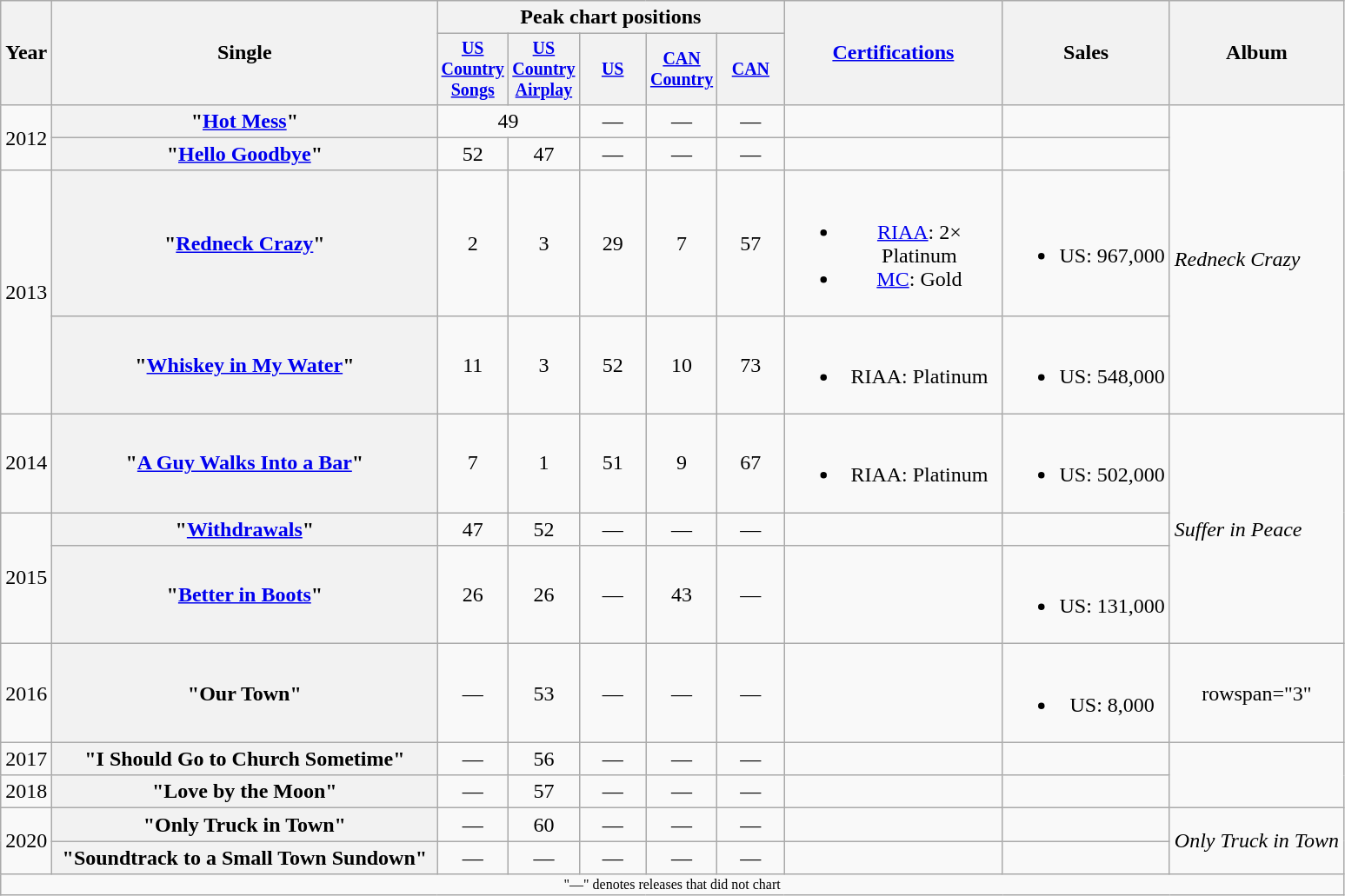<table class="wikitable plainrowheaders" style="text-align:center;">
<tr>
<th rowspan="2">Year</th>
<th rowspan="2" style="width:18em;">Single</th>
<th colspan="5">Peak chart positions</th>
<th rowspan="2" style="width:10em;"><a href='#'>Certifications</a></th>
<th rowspan="2">Sales</th>
<th rowspan="2">Album</th>
</tr>
<tr style="font-size:smaller;">
<th style="width:45px;"><a href='#'>US Country Songs</a><br></th>
<th style="width:45px;"><a href='#'>US Country Airplay</a><br></th>
<th style="width:45px;"><a href='#'>US</a><br></th>
<th style="width:45px;"><a href='#'>CAN Country</a><br></th>
<th style="width:45px;"><a href='#'>CAN</a><br></th>
</tr>
<tr>
<td rowspan="2">2012</td>
<th scope="row">"<a href='#'>Hot Mess</a>"</th>
<td colspan="2">49</td>
<td>—</td>
<td>—</td>
<td>—</td>
<td></td>
<td></td>
<td style="text-align:left;" rowspan="4"><em>Redneck Crazy</em></td>
</tr>
<tr>
<th scope="row">"<a href='#'>Hello Goodbye</a>"</th>
<td>52</td>
<td>47</td>
<td>—</td>
<td>—</td>
<td>—</td>
<td></td>
<td></td>
</tr>
<tr>
<td rowspan="2">2013</td>
<th scope="row">"<a href='#'>Redneck Crazy</a>"</th>
<td>2</td>
<td>3</td>
<td>29</td>
<td>7</td>
<td>57</td>
<td><br><ul><li><a href='#'>RIAA</a>: 2× Platinum</li><li><a href='#'>MC</a>: Gold</li></ul></td>
<td><br><ul><li>US: 967,000</li></ul></td>
</tr>
<tr>
<th scope="row">"<a href='#'>Whiskey in My Water</a>"</th>
<td>11</td>
<td>3</td>
<td>52</td>
<td>10</td>
<td>73</td>
<td><br><ul><li>RIAA: Platinum</li></ul></td>
<td><br><ul><li>US: 548,000</li></ul></td>
</tr>
<tr>
<td>2014</td>
<th scope="row">"<a href='#'>A Guy Walks Into a Bar</a>"</th>
<td>7</td>
<td>1</td>
<td>51</td>
<td>9</td>
<td>67</td>
<td><br><ul><li>RIAA: Platinum</li></ul></td>
<td><br><ul><li>US: 502,000</li></ul></td>
<td style="text-align:left;" rowspan="3"><em>Suffer in Peace</em></td>
</tr>
<tr>
<td rowspan="2">2015</td>
<th scope="row">"<a href='#'>Withdrawals</a>"</th>
<td>47</td>
<td>52</td>
<td>—</td>
<td>—</td>
<td>—</td>
<td></td>
<td></td>
</tr>
<tr>
<th scope="row">"<a href='#'>Better in Boots</a>"</th>
<td>26</td>
<td>26</td>
<td>—</td>
<td>43</td>
<td>—</td>
<td></td>
<td><br><ul><li>US: 131,000</li></ul></td>
</tr>
<tr>
<td>2016</td>
<th scope="row">"Our Town"</th>
<td>—</td>
<td>53</td>
<td>—</td>
<td>—</td>
<td>—</td>
<td></td>
<td><br><ul><li>US: 8,000</li></ul></td>
<td>rowspan="3" </td>
</tr>
<tr>
<td>2017</td>
<th scope="row">"I Should Go to Church Sometime"</th>
<td>—</td>
<td>56</td>
<td>—</td>
<td>—</td>
<td>—</td>
<td></td>
<td></td>
</tr>
<tr>
<td>2018</td>
<th scope="row">"Love by the Moon"</th>
<td>—</td>
<td>57</td>
<td>—</td>
<td>—</td>
<td>—</td>
<td></td>
<td></td>
</tr>
<tr>
<td rowspan="2">2020</td>
<th scope="row">"Only Truck in Town"</th>
<td>—</td>
<td>60</td>
<td>—</td>
<td>—</td>
<td>—</td>
<td></td>
<td></td>
<td style="text-align:left;" rowspan="2"><em>Only Truck in Town</em></td>
</tr>
<tr>
<th scope="row">"Soundtrack to a Small Town Sundown"</th>
<td>—</td>
<td>—</td>
<td>—</td>
<td>—</td>
<td>—</td>
<td></td>
<td></td>
</tr>
<tr>
<td colspan="10" style="font-size:8pt">"—" denotes releases that did not chart</td>
</tr>
</table>
